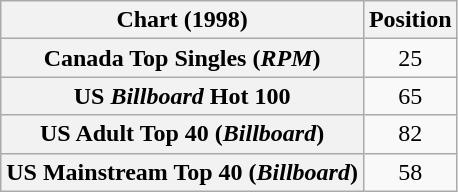<table class="wikitable sortable plainrowheaders" style="text-align:center">
<tr>
<th>Chart (1998)</th>
<th>Position</th>
</tr>
<tr>
<th scope="row">Canada Top Singles (<em>RPM</em>)</th>
<td>25</td>
</tr>
<tr>
<th scope="row">US <em>Billboard</em> Hot 100</th>
<td>65</td>
</tr>
<tr>
<th scope="row">US Adult Top 40 (<em>Billboard</em>)</th>
<td>82</td>
</tr>
<tr>
<th scope="row">US Mainstream Top 40 (<em>Billboard</em>)</th>
<td>58</td>
</tr>
</table>
